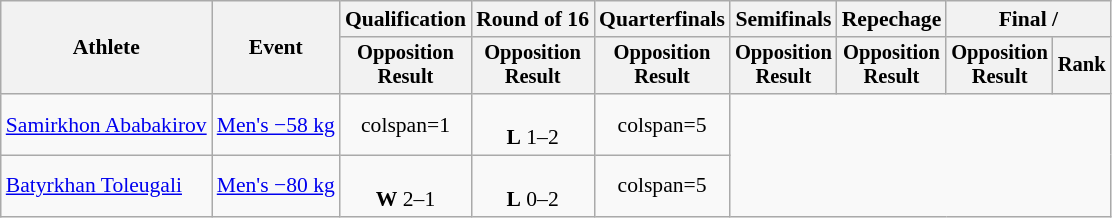<table class=wikitable style=font-size:90%;text-align:center>
<tr>
<th rowspan=2>Athlete</th>
<th rowspan=2>Event</th>
<th>Qualification</th>
<th>Round of 16</th>
<th>Quarterfinals</th>
<th>Semifinals</th>
<th>Repechage</th>
<th colspan=2>Final / </th>
</tr>
<tr style=font-size:95%>
<th>Opposition<br>Result</th>
<th>Opposition<br>Result</th>
<th>Opposition<br>Result</th>
<th>Opposition<br>Result</th>
<th>Opposition<br>Result</th>
<th>Opposition<br>Result</th>
<th>Rank</th>
</tr>
<tr>
<td align=left><a href='#'>Samirkhon Ababakirov</a></td>
<td align=left><a href='#'>Men's −58 kg</a></td>
<td>colspan=1 </td>
<td><br> <strong>L</strong> 1–2</td>
<td>colspan=5 </td>
</tr>
<tr>
<td align=left><a href='#'>Batyrkhan Toleugali</a></td>
<td align=left><a href='#'>Men's −80 kg</a></td>
<td><br> <strong>W</strong> 2–1</td>
<td><br> <strong>L</strong> 0–2</td>
<td>colspan=5 </td>
</tr>
</table>
